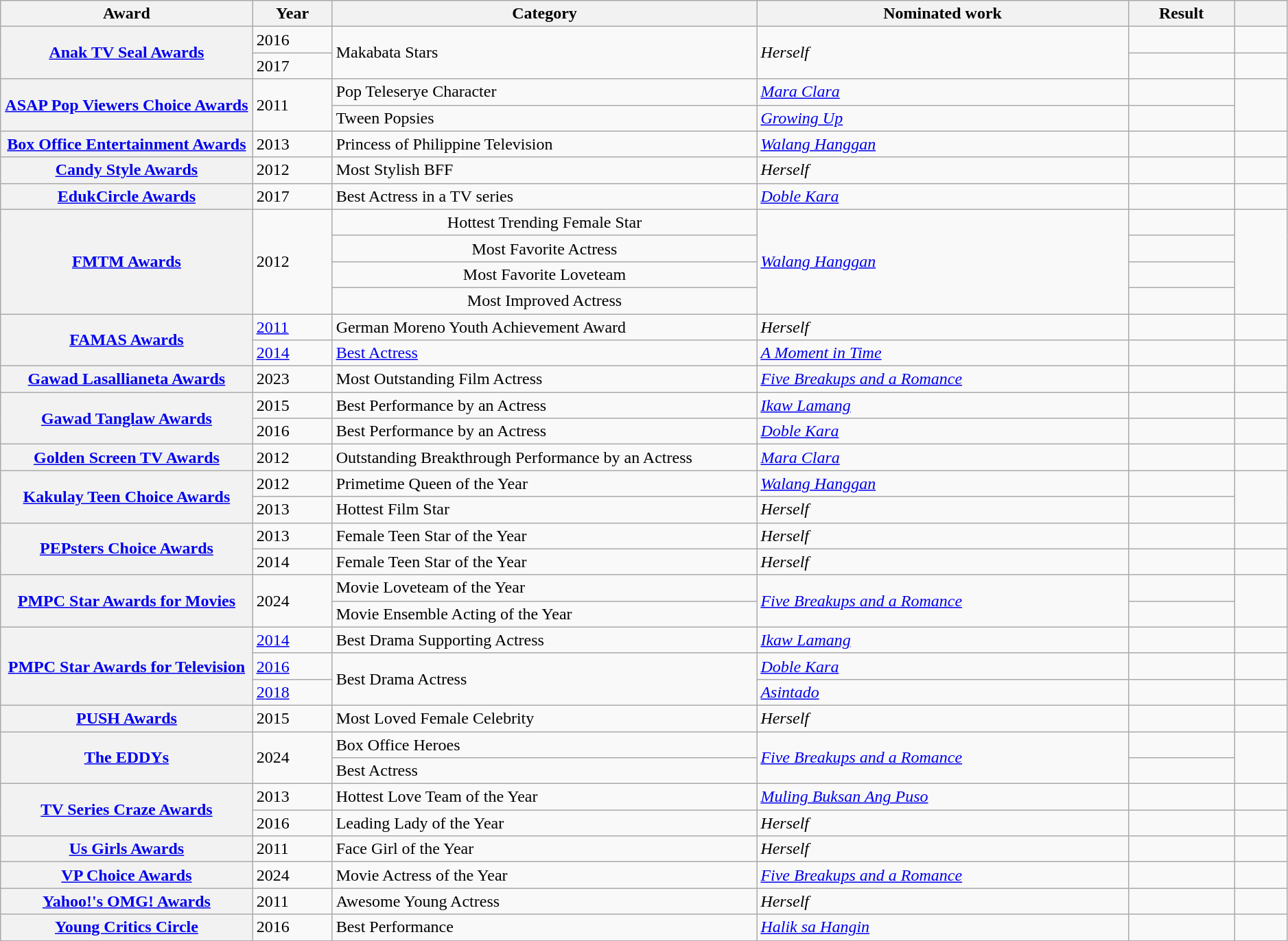<table class="wikitable sortable plainrowheaders" style="width:99%;">
<tr>
<th scope="col" style="width:19%;">Award</th>
<th scope="col" style="width:6%;">Year</th>
<th scope="col" style="width:32%;">Category</th>
<th scope="col" style="width:28%;">Nominated work</th>
<th scope="col" style="width:8%;">Result</th>
<th scope="col" style="width:4%;" class="unsortable"></th>
</tr>
<tr>
<th scope="rowgroup" rowspan="2"><a href='#'>Anak TV Seal Awards</a></th>
<td>2016</td>
<td rowspan="2">Makabata Stars</td>
<td rowspan="2"><em>Herself</em></td>
<td></td>
<td></td>
</tr>
<tr>
<td>2017</td>
<td></td>
<td></td>
</tr>
<tr>
<th scope="rowgroup" rowspan="2"><a href='#'>ASAP Pop Viewers Choice Awards</a></th>
<td rowspan="2">2011</td>
<td>Pop Teleserye Character</td>
<td><em><a href='#'>Mara Clara</a></em></td>
<td></td>
<td rowspan="2"></td>
</tr>
<tr>
<td>Tween Popsies </td>
<td><em><a href='#'>Growing Up</a></em></td>
<td></td>
</tr>
<tr>
<th scope="rowgroup"><a href='#'>Box Office Entertainment Awards</a></th>
<td>2013</td>
<td>Princess of Philippine Television</td>
<td><em><a href='#'>Walang Hanggan</a></em></td>
<td></td>
<td></td>
</tr>
<tr>
<th scope="rowgroup"><a href='#'>Candy Style Awards</a></th>
<td>2012</td>
<td>Most Stylish BFF</td>
<td><em>Herself</em></td>
<td></td>
<td></td>
</tr>
<tr>
<th scope="rowgroup"><a href='#'>EdukCircle Awards</a></th>
<td>2017</td>
<td>Best Actress in a TV series</td>
<td><em><a href='#'>Doble Kara</a></em></td>
<td></td>
<td></td>
</tr>
<tr>
<th scope="rowgroup" rowspan="4"><a href='#'>FMTM Awards</a></th>
<td rowspan="4">2012</td>
<td align=center>Hottest Trending Female Star</td>
<td rowspan="4"><em><a href='#'>Walang Hanggan</a></em></td>
<td></td>
<td rowspan="4" align=center></td>
</tr>
<tr>
<td align=center>Most Favorite Actress</td>
<td></td>
</tr>
<tr>
<td align=center>Most Favorite Loveteam</td>
<td></td>
</tr>
<tr>
<td align=center>Most Improved Actress</td>
<td></td>
</tr>
<tr>
<th scope="rowgroup" rowspan="2"><a href='#'>FAMAS Awards</a></th>
<td><a href='#'>2011</a></td>
<td>German Moreno Youth Achievement Award</td>
<td><em>Herself</em></td>
<td></td>
<td></td>
</tr>
<tr>
<td><a href='#'>2014</a></td>
<td><a href='#'>Best Actress</a></td>
<td><em><a href='#'>A Moment in Time</a></em></td>
<td></td>
<td></td>
</tr>
<tr>
<th scope="rowgroup"><a href='#'>Gawad Lasallianeta Awards</a></th>
<td>2023</td>
<td>Most Outstanding Film Actress</td>
<td><em><a href='#'>Five Breakups and a Romance</a></em></td>
<td></td>
<td></td>
</tr>
<tr>
<th scope="rowgroup" rowspan="2"><a href='#'>Gawad Tanglaw Awards</a></th>
<td>2015</td>
<td>Best Performance by an Actress </td>
<td><em><a href='#'>Ikaw Lamang</a></em></td>
<td></td>
<td></td>
</tr>
<tr>
<td>2016</td>
<td>Best Performance by an Actress</td>
<td><em><a href='#'>Doble Kara</a></em></td>
<td></td>
<td></td>
</tr>
<tr>
<th scope="rowgroup"><a href='#'>Golden Screen TV Awards</a></th>
<td>2012</td>
<td>Outstanding Breakthrough Performance by an Actress</td>
<td><em><a href='#'>Mara Clara</a></em></td>
<td></td>
<td></td>
</tr>
<tr>
<th scope="rowgroup" rowspan="2"><a href='#'>Kakulay Teen Choice Awards</a></th>
<td>2012</td>
<td>Primetime Queen of the Year</td>
<td><em><a href='#'>Walang Hanggan</a></em></td>
<td></td>
<td rowspan="2"></td>
</tr>
<tr>
<td>2013</td>
<td>Hottest Film Star</td>
<td><em>Herself</em></td>
<td></td>
</tr>
<tr>
<th scope="rowgroup" rowspan="2"><a href='#'>PEPsters Choice Awards</a></th>
<td>2013</td>
<td>Female Teen Star of the Year</td>
<td><em>Herself</em></td>
<td></td>
<td></td>
</tr>
<tr>
<td>2014</td>
<td>Female Teen Star of the Year</td>
<td><em>Herself</em></td>
<td></td>
<td></td>
</tr>
<tr>
<th scope="rowgroup" rowspan="2"><a href='#'>PMPC Star Awards for Movies</a></th>
<td rowspan="2">2024</td>
<td>Movie Loveteam of the Year </td>
<td rowspan="2"><em><a href='#'>Five Breakups and a Romance</a></em></td>
<td></td>
<td rowspan="2"></td>
</tr>
<tr>
<td>Movie Ensemble Acting of the Year</td>
<td></td>
</tr>
<tr>
<th rowspan="3" scope="rowgroup"><a href='#'>PMPC Star Awards for Television</a></th>
<td><a href='#'>2014</a></td>
<td>Best Drama Supporting Actress</td>
<td><em><a href='#'>Ikaw Lamang</a></em></td>
<td></td>
<td></td>
</tr>
<tr>
<td><a href='#'>2016</a></td>
<td rowspan="2">Best Drama Actress</td>
<td><em><a href='#'>Doble Kara</a></em></td>
<td></td>
<td></td>
</tr>
<tr>
<td><a href='#'>2018</a></td>
<td><em><a href='#'>Asintado</a></em></td>
<td></td>
<td></td>
</tr>
<tr>
<th scope="rowgroup"><a href='#'>PUSH Awards</a></th>
<td>2015</td>
<td>Most Loved Female Celebrity</td>
<td><em>Herself</em></td>
<td></td>
<td></td>
</tr>
<tr>
<th rowspan="2" scope="rowgroup"><a href='#'>The EDDYs</a></th>
<td rowspan="2">2024</td>
<td>Box Office Heroes</td>
<td rowspan="2"><em><a href='#'>Five Breakups and a Romance</a></em></td>
<td></td>
<td rowspan="2"></td>
</tr>
<tr>
<td>Best Actress</td>
<td></td>
</tr>
<tr>
<th scope="rowgroup" rowspan="2"><a href='#'>TV Series Craze Awards</a></th>
<td>2013</td>
<td>Hottest Love Team of the Year </td>
<td><em><a href='#'>Muling Buksan Ang Puso</a></em></td>
<td></td>
<td></td>
</tr>
<tr>
<td>2016</td>
<td>Leading Lady of the Year</td>
<td><em>Herself</em></td>
<td></td>
<td></td>
</tr>
<tr>
<th scope="rowgroup"><a href='#'>Us Girls Awards</a></th>
<td>2011</td>
<td>Face Girl of the Year</td>
<td><em>Herself</em></td>
<td></td>
<td></td>
</tr>
<tr>
<th scope="rowgroup"><a href='#'>VP Choice Awards</a></th>
<td>2024</td>
<td>Movie Actress of the Year</td>
<td><em><a href='#'>Five Breakups and a Romance</a></em></td>
<td></td>
<td></td>
</tr>
<tr>
<th scope="rowgroup"><a href='#'>Yahoo!'s OMG! Awards</a></th>
<td>2011</td>
<td>Awesome Young Actress</td>
<td><em>Herself</em></td>
<td></td>
<td></td>
</tr>
<tr>
<th scope="rowgroup"><a href='#'>Young Critics Circle</a></th>
<td>2016</td>
<td>Best Performance</td>
<td><em><a href='#'>Halik sa Hangin</a></em></td>
<td></td>
<td></td>
</tr>
</table>
